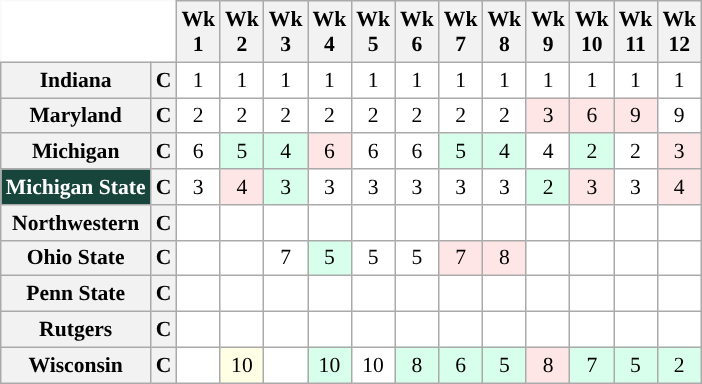<table class="wikitable" style="white-space:nowrap;font-size:90%;">
<tr>
<th colspan=2 style="background:white; border-top-style:hidden; border-left-style:hidden;"> </th>
<th>Wk<br>1</th>
<th>Wk<br>2</th>
<th>Wk<br>3</th>
<th>Wk<br>4</th>
<th>Wk<br>5</th>
<th>Wk<br>6</th>
<th>Wk<br>7</th>
<th>Wk<br>8</th>
<th>Wk<br>9</th>
<th>Wk<br>10</th>
<th>Wk<br>11</th>
<th>Wk<br>12</th>
</tr>
<tr style="text-align:center;">
<th>Indiana</th>
<th>C</th>
<td style="background:#FFF;"> 1</td>
<td style="background:#FFF;"> 1</td>
<td style="background:#FFF;"> 1</td>
<td style="background:#FFF;"> 1</td>
<td style="background:#FFF;"> 1</td>
<td style="background:#FFF;"> 1</td>
<td style="background:#FFF;"> 1</td>
<td style="background:#FFF;"> 1</td>
<td style="background:#FFF;"> 1</td>
<td style="background:#FFF;"> 1</td>
<td style="background:#FFF;"> 1</td>
<td style="background:#FFF;"> 1</td>
</tr>
<tr style="text-align:center;">
<th>Maryland</th>
<th>C</th>
<td style="background:#FFF;"> 2</td>
<td style="background:#FFF;"> 2</td>
<td style="background:#FFF;"> 2</td>
<td style="background:#FFF;"> 2</td>
<td style="background:#FFF;"> 2</td>
<td style="background:#FFF;"> 2</td>
<td style="background:#FFF;"> 2</td>
<td style="background:#FFF;"> 2</td>
<td style="background:#FFE6E6;"> 3</td>
<td style="background:#FFE6E6;"> 6</td>
<td style="background:#FFE6E6;"> 9</td>
<td style="background:#FFF;"> 9</td>
</tr>
<tr style="text-align:center;">
<th>Michigan</th>
<th>C</th>
<td style="background:#FFF;"> 6</td>
<td style="background:#D8FFEB;"> 5</td>
<td style="background:#D8FFEB;"> 4</td>
<td style="background:#FFE6E6;"> 6</td>
<td style="background:#FFF;"> 6</td>
<td style="background:#FFF;"> 6</td>
<td style="background:#D8FFEB;"> 5</td>
<td style="background:#D8FFEB;"> 4</td>
<td style="background:#FFF;"> 4</td>
<td style="background:#D8FFEB;"> 2</td>
<td style="background:#FFF;"> 2</td>
<td style="background:#FFE6E6;"> 3</td>
</tr>
<tr style="text-align:center;">
<th style="background:#18453B; color:white;">Michigan State</th>
<th>C</th>
<td style="background:#FFF;"> 3</td>
<td style="background:#FFE6E6;"> 4</td>
<td style="background:#D8FFEB;"> 3</td>
<td style="background:#FFF;"> 3</td>
<td style="background:#FFF;"> 3</td>
<td style="background:#FFF;"> 3</td>
<td style="background:#FFF;"> 3</td>
<td style="background:#FFF;"> 3</td>
<td style="background:#D8FFEB;"> 2</td>
<td style="background:#FFE6E6;"> 3</td>
<td style="background:#FFF;"> 3</td>
<td style="background:#FFE6E6;"> 4</td>
</tr>
<tr style="text-align:center;">
<th>Northwestern</th>
<th>C</th>
<td style="background:#FFF;"></td>
<td style="background:#FFF;"></td>
<td style="background:#FFF;"></td>
<td style="background:#FFF;"></td>
<td style="background:#FFF;"></td>
<td style="background:#FFF;"></td>
<td style="background:#FFF;"></td>
<td style="background:#FFF;"></td>
<td style="background:#FFF;"></td>
<td style="background:#FFF;"></td>
<td style="background:#FFF;"></td>
<td style="background:#FFF;"></td>
</tr>
<tr style="text-align:center;">
<th>Ohio State</th>
<th>C</th>
<td style="background:#FFF;"></td>
<td style="background:#FFF;"></td>
<td style="background:#FFF;"> 7</td>
<td style="background:#D8FFEB;"> 5</td>
<td style="background:#FFF;"> 5</td>
<td style="background:#FFF;"> 5</td>
<td style="background:#FFE6E6;"> 7</td>
<td style="background:#FFE6E6;"> 8</td>
<td style="background:#FFF;"></td>
<td style="background:#FFF;"></td>
<td style="background:#FFF;"></td>
<td style="background:#FFF;"></td>
</tr>
<tr style="text-align:center;">
<th>Penn State</th>
<th>C</th>
<td style="background:#FFF;"></td>
<td style="background:#FFF;"></td>
<td style="background:#FFF;"></td>
<td style="background:#FFF;"></td>
<td style="background:#FFF;"></td>
<td style="background:#FFF;"></td>
<td style="background:#FFF;"></td>
<td style="background:#FFF;"></td>
<td style="background:#FFF;"></td>
<td style="background:#FFF;"></td>
<td style="background:#FFF;"></td>
<td style="background:#FFF;"></td>
</tr>
<tr style="text-align:center;">
<th>Rutgers</th>
<th>C</th>
<td style="background:#FFF;"></td>
<td style="background:#FFF;"></td>
<td style="background:#FFF;"></td>
<td style="background:#FFF;"></td>
<td style="background:#FFF;"></td>
<td style="background:#FFF;"></td>
<td style="background:#FFF;"></td>
<td style="background:#FFF;"></td>
<td style="background:#FFF;"></td>
<td style="background:#FFF;"></td>
<td style="background:#FFF;"></td>
<td style="background:#FFF;"></td>
</tr>
<tr style="text-align:center;">
<th>Wisconsin</th>
<th>C</th>
<td style="background:#FFF;"></td>
<td style="background:#FFFFE6;"> 10</td>
<td style="background:#FFF;"></td>
<td style="background:#D8FFEB;"> 10</td>
<td style="background:#FFF;"> 10</td>
<td style="background:#D8FFEB;"> 8</td>
<td style="background:#D8FFEB;"> 6</td>
<td style="background:#D8FFEB;"> 5</td>
<td style="background:#FFE6E6;"> 8</td>
<td style="background:#D8FFEB;"> 7</td>
<td style="background:#D8FFEB;"> 5</td>
<td style="background:#D8FFEB;"> 2</td>
</tr>
</table>
